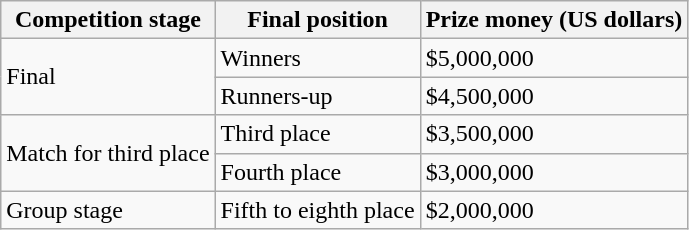<table class="wikitable">
<tr>
<th>Competition stage</th>
<th>Final position</th>
<th>Prize money (US dollars)</th>
</tr>
<tr>
<td rowspan="2">Final</td>
<td>Winners</td>
<td>$5,000,000</td>
</tr>
<tr>
<td>Runners-up</td>
<td>$4,500,000</td>
</tr>
<tr>
<td rowspan="2">Match for third place</td>
<td>Third place</td>
<td>$3,500,000</td>
</tr>
<tr>
<td>Fourth place</td>
<td>$3,000,000</td>
</tr>
<tr>
<td>Group stage</td>
<td>Fifth to eighth place</td>
<td>$2,000,000</td>
</tr>
</table>
